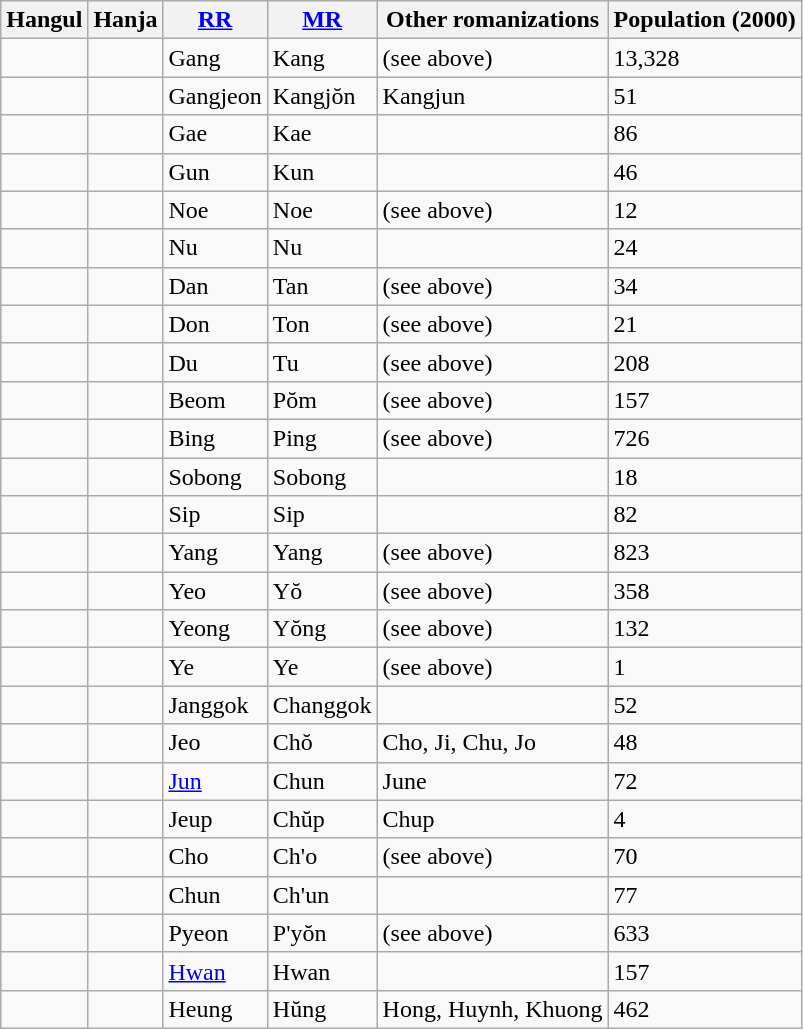<table class="wikitable sortable">
<tr>
<th>Hangul</th>
<th>Hanja</th>
<th><a href='#'>RR</a></th>
<th><a href='#'>MR</a></th>
<th>Other romanizations</th>
<th>Population (2000)</th>
</tr>
<tr>
<td></td>
<td></td>
<td>Gang</td>
<td>Kang</td>
<td>(see above)</td>
<td>13,328</td>
</tr>
<tr>
<td></td>
<td></td>
<td>Gangjeon</td>
<td>Kangjŏn</td>
<td>Kangjun</td>
<td>51</td>
</tr>
<tr>
<td></td>
<td></td>
<td>Gae</td>
<td>Kae</td>
<td></td>
<td>86</td>
</tr>
<tr>
<td></td>
<td></td>
<td>Gun</td>
<td>Kun</td>
<td></td>
<td>46</td>
</tr>
<tr>
<td></td>
<td></td>
<td>Noe</td>
<td>Noe</td>
<td>(see above)</td>
<td>12</td>
</tr>
<tr>
<td></td>
<td></td>
<td>Nu</td>
<td>Nu</td>
<td></td>
<td>24</td>
</tr>
<tr>
<td></td>
<td></td>
<td>Dan</td>
<td>Tan</td>
<td>(see above)</td>
<td>34</td>
</tr>
<tr>
<td></td>
<td></td>
<td>Don</td>
<td>Ton</td>
<td>(see above)</td>
<td>21</td>
</tr>
<tr>
<td></td>
<td></td>
<td>Du</td>
<td>Tu</td>
<td>(see above)</td>
<td>208</td>
</tr>
<tr>
<td></td>
<td></td>
<td>Beom</td>
<td>Pŏm</td>
<td>(see above)</td>
<td>157</td>
</tr>
<tr>
<td></td>
<td></td>
<td>Bing</td>
<td>Ping</td>
<td>(see above)</td>
<td>726</td>
</tr>
<tr>
<td></td>
<td></td>
<td>Sobong</td>
<td>Sobong</td>
<td></td>
<td>18</td>
</tr>
<tr>
<td></td>
<td></td>
<td>Sip</td>
<td>Sip</td>
<td></td>
<td>82</td>
</tr>
<tr>
<td></td>
<td></td>
<td>Yang</td>
<td>Yang</td>
<td>(see above)</td>
<td>823</td>
</tr>
<tr>
<td></td>
<td></td>
<td>Yeo</td>
<td>Yŏ</td>
<td>(see above)</td>
<td>358</td>
</tr>
<tr>
<td></td>
<td></td>
<td>Yeong</td>
<td>Yŏng</td>
<td>(see above)</td>
<td>132</td>
</tr>
<tr>
<td></td>
<td></td>
<td>Ye</td>
<td>Ye</td>
<td>(see above)</td>
<td>1</td>
</tr>
<tr>
<td></td>
<td></td>
<td>Janggok</td>
<td>Changgok</td>
<td></td>
<td>52</td>
</tr>
<tr>
<td></td>
<td></td>
<td>Jeo</td>
<td>Chŏ</td>
<td>Cho, Ji, Chu, Jo</td>
<td>48</td>
</tr>
<tr>
<td></td>
<td></td>
<td><a href='#'>Jun</a></td>
<td>Chun</td>
<td>June</td>
<td>72</td>
</tr>
<tr>
<td></td>
<td></td>
<td>Jeup</td>
<td>Chŭp</td>
<td>Chup</td>
<td>4</td>
</tr>
<tr>
<td></td>
<td></td>
<td>Cho</td>
<td>Ch'o</td>
<td>(see above)</td>
<td>70</td>
</tr>
<tr>
<td></td>
<td></td>
<td>Chun</td>
<td>Ch'un</td>
<td></td>
<td>77</td>
</tr>
<tr>
<td></td>
<td></td>
<td>Pyeon</td>
<td>P'yŏn</td>
<td>(see above)</td>
<td>633</td>
</tr>
<tr>
<td></td>
<td></td>
<td><a href='#'>Hwan</a></td>
<td>Hwan</td>
<td></td>
<td>157</td>
</tr>
<tr>
<td></td>
<td></td>
<td>Heung</td>
<td>Hŭng</td>
<td>Hong, Huynh, Khuong</td>
<td>462</td>
</tr>
</table>
